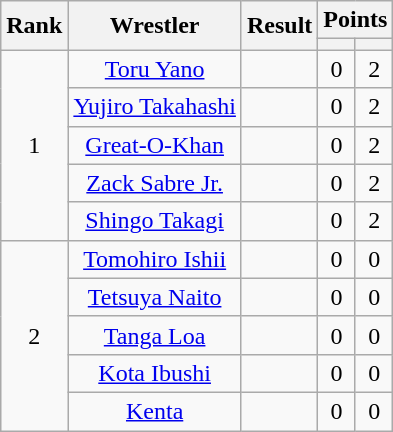<table class="wikitable mw-collapsible mw-collapsed" plainrowheaders sortable" style="text-align: center">
<tr>
<th scope="col" rowspan="2">Rank</th>
<th scope="col" rowspan="2">Wrestler</th>
<th scope="col" rowspan="2">Result</th>
<th scope="col" colspan="2">Points</th>
</tr>
<tr>
<th></th>
<th></th>
</tr>
<tr>
<td rowspan="5">1</td>
<td><a href='#'>Toru Yano</a></td>
<td></td>
<td>0</td>
<td>2</td>
</tr>
<tr>
<td><a href='#'>Yujiro Takahashi</a></td>
<td></td>
<td>0</td>
<td>2</td>
</tr>
<tr>
<td><a href='#'>Great-O-Khan</a></td>
<td></td>
<td>0</td>
<td>2</td>
</tr>
<tr>
<td><a href='#'>Zack Sabre Jr.</a></td>
<td></td>
<td>0</td>
<td>2</td>
</tr>
<tr>
<td><a href='#'>Shingo Takagi</a></td>
<td></td>
<td>0</td>
<td>2</td>
</tr>
<tr>
<td rowspan="5">2</td>
<td><a href='#'>Tomohiro Ishii</a></td>
<td></td>
<td>0</td>
<td>0</td>
</tr>
<tr>
<td><a href='#'>Tetsuya Naito</a></td>
<td></td>
<td>0</td>
<td>0</td>
</tr>
<tr>
<td><a href='#'>Tanga Loa</a></td>
<td></td>
<td>0</td>
<td>0</td>
</tr>
<tr>
<td><a href='#'>Kota Ibushi</a></td>
<td></td>
<td>0</td>
<td>0</td>
</tr>
<tr>
<td><a href='#'>Kenta</a></td>
<td></td>
<td>0</td>
<td>0</td>
</tr>
</table>
